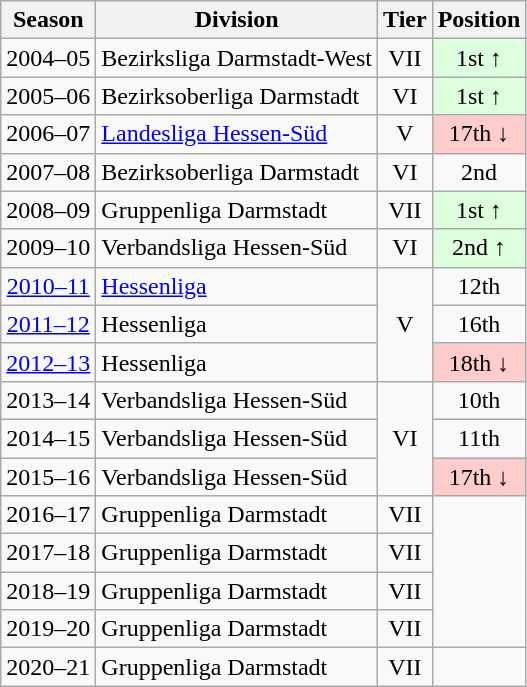<table class="wikitable">
<tr>
<th>Season</th>
<th>Division</th>
<th>Tier</th>
<th>Position</th>
</tr>
<tr align="center">
<td>2004–05</td>
<td align="left">Bezirksliga Darmstadt-West</td>
<td>VII</td>
<td style="background:#ddffdd">1st ↑</td>
</tr>
<tr align="center">
<td>2005–06</td>
<td align="left">Bezirksoberliga Darmstadt</td>
<td>VI</td>
<td style="background:#ddffdd">1st ↑</td>
</tr>
<tr align="center">
<td>2006–07</td>
<td align="left"><a href='#'>Landesliga Hessen-Süd</a></td>
<td>V</td>
<td style="background:#ffcccc">17th ↓</td>
</tr>
<tr align="center">
<td>2007–08</td>
<td align="left">Bezirksoberliga Darmstadt</td>
<td>VI</td>
<td>2nd</td>
</tr>
<tr align="center">
<td>2008–09</td>
<td align="left">Gruppenliga Darmstadt</td>
<td>VII</td>
<td style="background:#ddffdd">1st ↑</td>
</tr>
<tr align="center">
<td>2009–10</td>
<td align="left">Verbandsliga Hessen-Süd</td>
<td>VI</td>
<td style="background:#ddffdd">2nd ↑</td>
</tr>
<tr align="center">
<td><a href='#'>2010–11</a></td>
<td align="left"><a href='#'>Hessenliga</a></td>
<td rowspan=3>V</td>
<td>12th</td>
</tr>
<tr align="center">
<td><a href='#'>2011–12</a></td>
<td align="left">Hessenliga</td>
<td>16th</td>
</tr>
<tr align="center">
<td><a href='#'>2012–13</a></td>
<td align="left">Hessenliga</td>
<td style="background:#ffcccc">18th ↓</td>
</tr>
<tr align="center">
<td>2013–14</td>
<td align="left">Verbandsliga Hessen-Süd</td>
<td rowspan=3>VI</td>
<td>10th</td>
</tr>
<tr align="center">
<td>2014–15</td>
<td align="left">Verbandsliga Hessen-Süd</td>
<td>11th</td>
</tr>
<tr align="center">
<td>2015–16</td>
<td align="left">Verbandsliga Hessen-Süd</td>
<td style="background:#ffcccc">17th ↓</td>
</tr>
<tr align="center">
<td>2016–17</td>
<td align="left">Gruppenliga Darmstadt</td>
<td>VII</td>
</tr>
<tr align="center">
<td>2017–18</td>
<td align="left">Gruppenliga Darmstadt</td>
<td>VII</td>
</tr>
<tr align="center">
<td>2018–19</td>
<td align="left">Gruppenliga Darmstadt</td>
<td>VII</td>
</tr>
<tr align="center">
<td>2019–20</td>
<td align="left">Gruppenliga Darmstadt</td>
<td>VII</td>
</tr>
<tr align="center">
<td>2020–21</td>
<td align="left">Gruppenliga Darmstadt</td>
<td>VII</td>
<td></td>
</tr>
</table>
